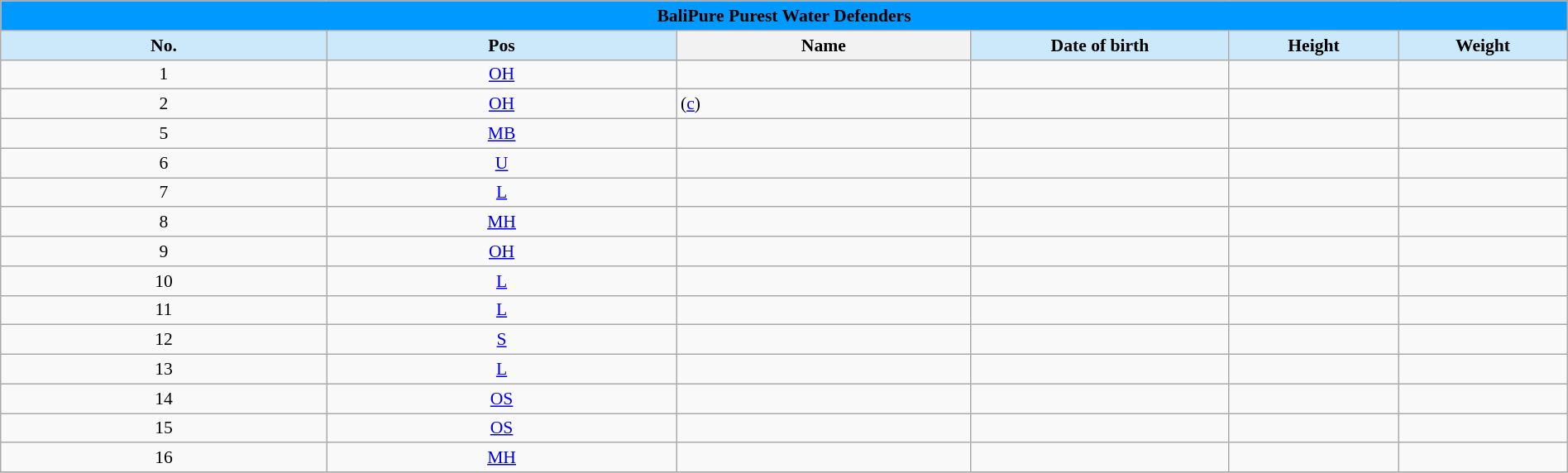<table class="wikitable" style="text-align:center; width: 100%; font-size:90%">
<tr>
<th colspan="9" style= "background: #0099ff; color: black; text-align: center"><strong>BaliPure Purest Water Defenders</strong></th>
</tr>
<tr>
<th style="background:#cce9fc; color:black;">No.</th>
<th style="background:#cce9fc; color:black;">Pos</th>
<th style="width:16em; background:##cce9fc; color:black;">Name</th>
<th style="width:14em; background:#cce9fc; color:black;">Date of birth</th>
<th style="width:9em; background:#cce9fc; color:black;">Height</th>
<th style="width:9em; background:#cce9fc; color:black;">Weight</th>
</tr>
<tr>
<td>1</td>
<td><a href='#'>OH</a></td>
<td align=left></td>
<td align=right></td>
<td></td>
<td></td>
</tr>
<tr>
<td>2</td>
<td><a href='#'>OH</a></td>
<td align=left> (<a href='#'>c</a>)</td>
<td align=right></td>
<td></td>
<td></td>
</tr>
<tr>
<td>5</td>
<td><a href='#'>MB</a></td>
<td align=left></td>
<td align=right></td>
<td></td>
<td></td>
</tr>
<tr>
<td>6</td>
<td><a href='#'>U</a></td>
<td align=left></td>
<td align=right></td>
<td></td>
<td></td>
</tr>
<tr>
<td>7</td>
<td><a href='#'>L</a></td>
<td align=left></td>
<td align=right></td>
<td></td>
<td></td>
</tr>
<tr>
<td>8</td>
<td><a href='#'>MH</a></td>
<td align=left></td>
<td align=right></td>
<td></td>
<td></td>
</tr>
<tr>
<td>9</td>
<td><a href='#'>OH</a></td>
<td align=left></td>
<td align=right></td>
<td></td>
<td></td>
</tr>
<tr>
<td>10</td>
<td><a href='#'>L</a></td>
<td align=left></td>
<td align=right></td>
<td></td>
<td></td>
</tr>
<tr>
<td>11</td>
<td><a href='#'>L</a></td>
<td align=left></td>
<td align=right></td>
<td></td>
<td></td>
</tr>
<tr>
<td>12</td>
<td><a href='#'>S</a></td>
<td align=left></td>
<td align=right></td>
<td></td>
<td></td>
</tr>
<tr>
<td>13</td>
<td><a href='#'>L</a></td>
<td align=left></td>
<td align=right></td>
<td></td>
<td></td>
</tr>
<tr>
<td>14</td>
<td><a href='#'>OS</a></td>
<td align=left></td>
<td align=right></td>
<td></td>
<td></td>
</tr>
<tr>
<td>15</td>
<td><a href='#'>OS</a></td>
<td align=left></td>
<td align=right></td>
<td></td>
<td></td>
</tr>
<tr>
<td>16</td>
<td><a href='#'>MH</a></td>
<td align=left></td>
<td align=right></td>
<td></td>
<td></td>
</tr>
<tr>
</tr>
</table>
